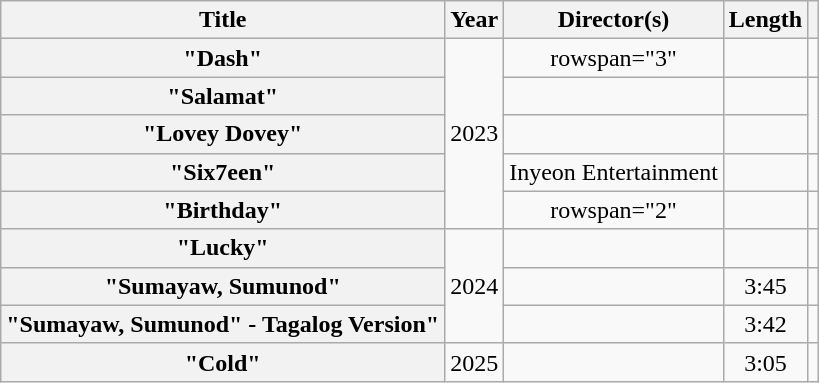<table class="wikitable plainrowheaders" style="text-align:center">
<tr>
<th>Title</th>
<th>Year</th>
<th>Director(s)</th>
<th>Length</th>
<th></th>
</tr>
<tr>
<th scope="row">"Dash"</th>
<td rowspan="5">2023</td>
<td>rowspan="3" </td>
<td></td>
<td></td>
</tr>
<tr>
<th scope="row">"Salamat"</th>
<td></td>
<td></td>
</tr>
<tr>
<th scope="row">"Lovey Dovey"</th>
<td></td>
<td></td>
</tr>
<tr>
<th scope="row">"Six7een"</th>
<td rowspan="1">Inyeon Entertainment</td>
<td></td>
<td></td>
</tr>
<tr>
<th scope="row">"Birthday"</th>
<td>rowspan="2" </td>
<td></td>
<td></td>
</tr>
<tr>
<th scope="row">"Lucky"</th>
<td rowspan="3">2024</td>
<td></td>
<td></td>
</tr>
<tr>
<th scope="row">"Sumayaw, Sumunod"</th>
<td></td>
<td>3:45</td>
<td></td>
</tr>
<tr>
<th scope="row">"Sumayaw, Sumunod" - Tagalog Version"</th>
<td></td>
<td>3:42</td>
<td></td>
</tr>
<tr>
<th scope="row">"Cold"</th>
<td rowspan>2025</td>
<td></td>
<td>3:05</td>
<td></td>
</tr>
</table>
